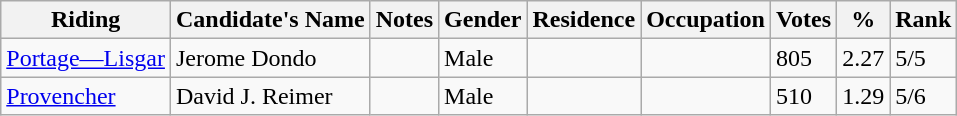<table class="wikitable sortable">
<tr>
<th>Riding<br></th>
<th>Candidate's Name</th>
<th>Notes</th>
<th>Gender</th>
<th>Residence</th>
<th>Occupation</th>
<th>Votes</th>
<th>%</th>
<th>Rank</th>
</tr>
<tr>
<td><a href='#'>Portage—Lisgar</a></td>
<td>Jerome Dondo</td>
<td></td>
<td>Male</td>
<td></td>
<td></td>
<td>805</td>
<td>2.27</td>
<td>5/5</td>
</tr>
<tr>
<td><a href='#'>Provencher</a></td>
<td>David J. Reimer</td>
<td></td>
<td>Male</td>
<td></td>
<td></td>
<td>510</td>
<td>1.29</td>
<td>5/6</td>
</tr>
</table>
